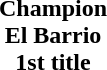<table width="100%" cellspacing="0">
<tr>
<td align="center"></td>
</tr>
<tr>
<td align="center"><strong>Champion<br>El Barrio<br>1st title</strong></td>
</tr>
</table>
